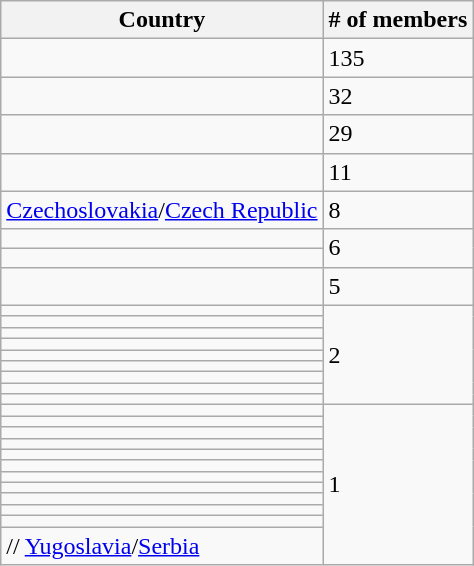<table class="wikitable">
<tr>
<th>Country</th>
<th># of members</th>
</tr>
<tr>
<td></td>
<td>135</td>
</tr>
<tr>
<td></td>
<td>32</td>
</tr>
<tr>
<td></td>
<td>29</td>
</tr>
<tr>
<td></td>
<td>11</td>
</tr>
<tr>
<td> <a href='#'>Czechoslovakia</a>/<a href='#'>Czech Republic</a></td>
<td>8</td>
</tr>
<tr>
<td></td>
<td rowspan="2">6</td>
</tr>
<tr>
<td></td>
</tr>
<tr>
<td></td>
<td>5</td>
</tr>
<tr>
<td></td>
<td rowspan="9">2</td>
</tr>
<tr>
<td></td>
</tr>
<tr>
<td></td>
</tr>
<tr>
<td></td>
</tr>
<tr>
<td></td>
</tr>
<tr>
<td></td>
</tr>
<tr>
<td></td>
</tr>
<tr>
<td></td>
</tr>
<tr>
<td></td>
</tr>
<tr>
<td></td>
<td rowspan="12">1</td>
</tr>
<tr>
<td></td>
</tr>
<tr>
<td></td>
</tr>
<tr>
<td></td>
</tr>
<tr>
<td></td>
</tr>
<tr>
<td></td>
</tr>
<tr>
<td></td>
</tr>
<tr>
<td></td>
</tr>
<tr>
<td></td>
</tr>
<tr>
<td></td>
</tr>
<tr>
<td></td>
</tr>
<tr>
<td>// <a href='#'>Yugoslavia</a>/<a href='#'>Serbia</a></td>
</tr>
</table>
